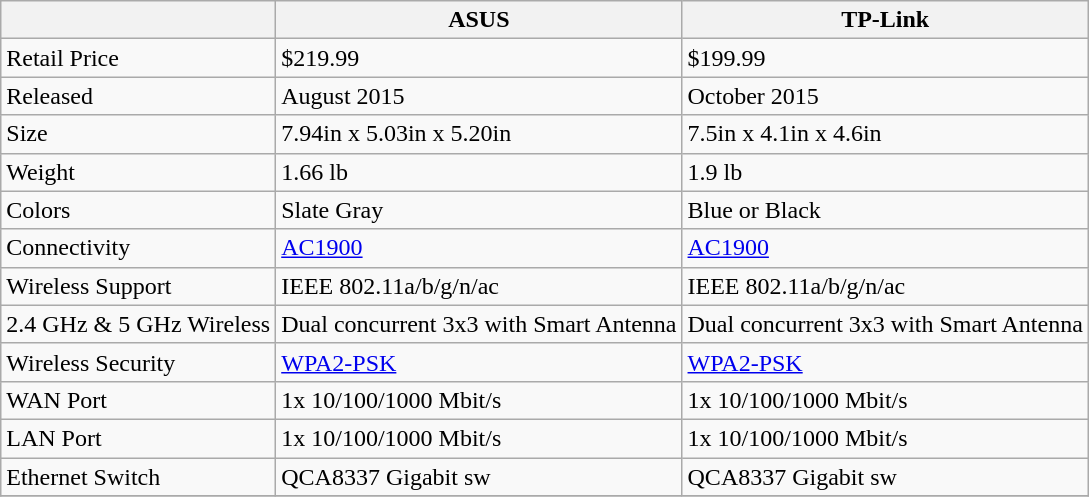<table class="wikitable">
<tr>
<th></th>
<th>ASUS </th>
<th>TP-Link </th>
</tr>
<tr>
<td>Retail Price</td>
<td>$219.99</td>
<td>$199.99</td>
</tr>
<tr>
<td>Released</td>
<td>August 2015</td>
<td>October 2015</td>
</tr>
<tr>
<td>Size</td>
<td>7.94in x 5.03in x 5.20in</td>
<td>7.5in x 4.1in x 4.6in</td>
</tr>
<tr>
<td>Weight</td>
<td>1.66 lb</td>
<td>1.9 lb</td>
</tr>
<tr>
<td>Colors</td>
<td>Slate Gray</td>
<td>Blue or Black</td>
</tr>
<tr>
<td>Connectivity</td>
<td><a href='#'>AC1900</a></td>
<td><a href='#'>AC1900</a></td>
</tr>
<tr>
<td>Wireless Support</td>
<td>IEEE 802.11a/b/g/n/ac</td>
<td>IEEE 802.11a/b/g/n/ac</td>
</tr>
<tr>
<td>2.4 GHz & 5 GHz Wireless</td>
<td>Dual concurrent 3x3 with Smart Antenna</td>
<td>Dual concurrent 3x3 with Smart Antenna</td>
</tr>
<tr>
<td>Wireless Security</td>
<td><a href='#'>WPA2-PSK</a></td>
<td><a href='#'>WPA2-PSK</a></td>
</tr>
<tr>
<td>WAN Port</td>
<td>1x 10/100/1000 Mbit/s</td>
<td>1x 10/100/1000 Mbit/s</td>
</tr>
<tr>
<td>LAN Port</td>
<td>1x 10/100/1000 Mbit/s</td>
<td>1x 10/100/1000 Mbit/s</td>
</tr>
<tr>
<td>Ethernet Switch</td>
<td>QCA8337 Gigabit sw</td>
<td>QCA8337 Gigabit sw</td>
</tr>
<tr>
</tr>
</table>
